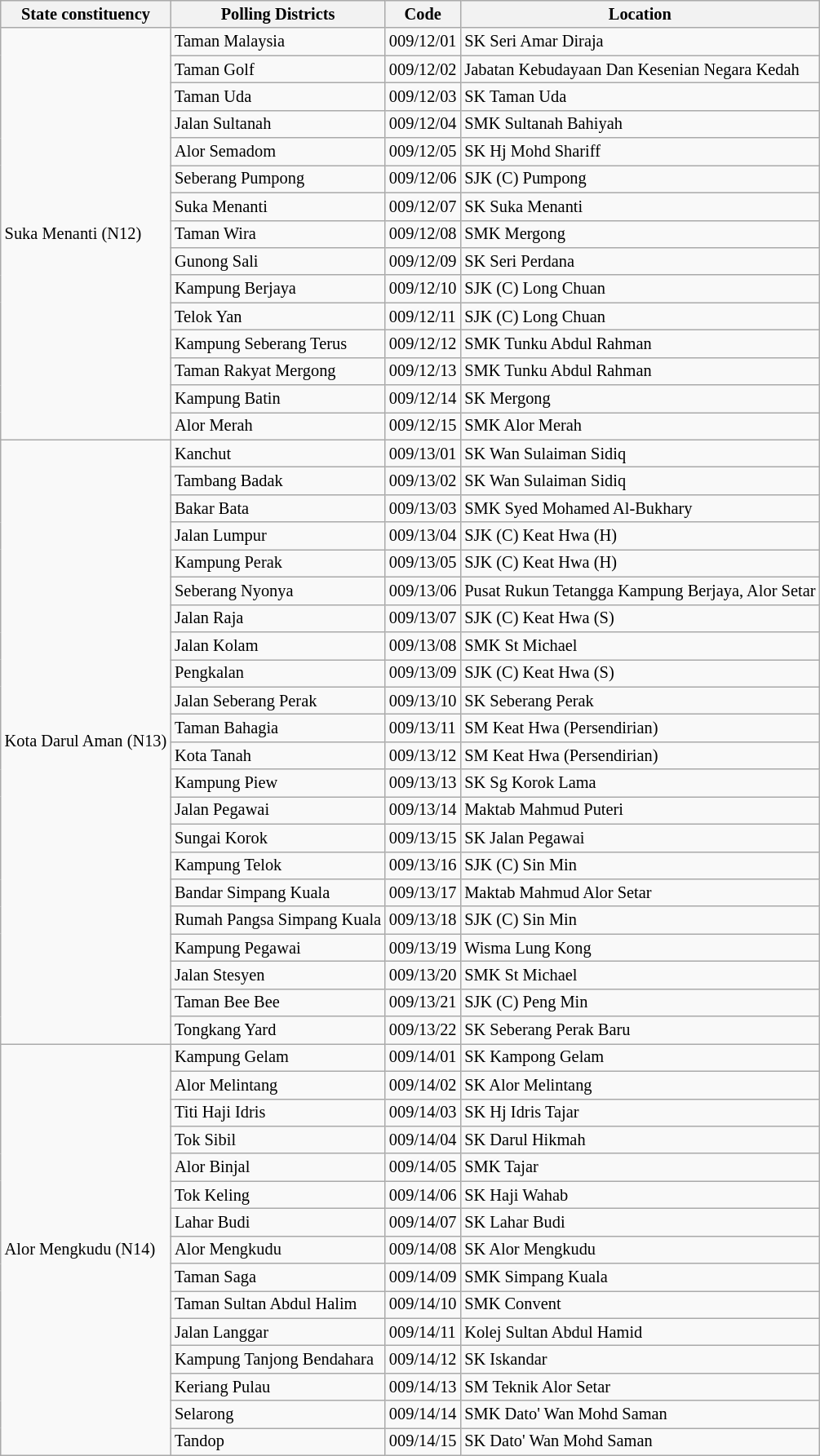<table class="wikitable sortable mw-collapsible" style="white-space:nowrap;font-size:85%">
<tr>
<th>State constituency</th>
<th>Polling Districts</th>
<th>Code</th>
<th>Location</th>
</tr>
<tr>
<td rowspan="15">Suka Menanti (N12)</td>
<td>Taman Malaysia</td>
<td>009/12/01</td>
<td>SK Seri Amar Diraja</td>
</tr>
<tr>
<td>Taman Golf</td>
<td>009/12/02</td>
<td>Jabatan Kebudayaan Dan Kesenian Negara Kedah</td>
</tr>
<tr>
<td>Taman Uda</td>
<td>009/12/03</td>
<td>SK Taman Uda</td>
</tr>
<tr>
<td>Jalan Sultanah</td>
<td>009/12/04</td>
<td>SMK Sultanah Bahiyah</td>
</tr>
<tr>
<td>Alor Semadom</td>
<td>009/12/05</td>
<td>SK Hj Mohd Shariff</td>
</tr>
<tr>
<td>Seberang Pumpong</td>
<td>009/12/06</td>
<td>SJK (C) Pumpong</td>
</tr>
<tr>
<td>Suka Menanti</td>
<td>009/12/07</td>
<td>SK Suka Menanti</td>
</tr>
<tr>
<td>Taman Wira</td>
<td>009/12/08</td>
<td>SMK Mergong</td>
</tr>
<tr>
<td>Gunong Sali</td>
<td>009/12/09</td>
<td>SK Seri Perdana</td>
</tr>
<tr>
<td>Kampung Berjaya</td>
<td>009/12/10</td>
<td>SJK (C) Long Chuan</td>
</tr>
<tr>
<td>Telok Yan</td>
<td>009/12/11</td>
<td>SJK (C) Long Chuan</td>
</tr>
<tr>
<td>Kampung Seberang Terus</td>
<td>009/12/12</td>
<td>SMK Tunku Abdul Rahman</td>
</tr>
<tr>
<td>Taman Rakyat Mergong</td>
<td>009/12/13</td>
<td>SMK Tunku Abdul Rahman</td>
</tr>
<tr>
<td>Kampung Batin</td>
<td>009/12/14</td>
<td>SK Mergong</td>
</tr>
<tr>
<td>Alor Merah</td>
<td>009/12/15</td>
<td>SMK Alor Merah</td>
</tr>
<tr>
<td rowspan="22">Kota Darul Aman (N13)</td>
<td>Kanchut</td>
<td>009/13/01</td>
<td>SK Wan Sulaiman Sidiq</td>
</tr>
<tr>
<td>Tambang Badak</td>
<td>009/13/02</td>
<td>SK Wan Sulaiman Sidiq</td>
</tr>
<tr>
<td>Bakar Bata</td>
<td>009/13/03</td>
<td>SMK Syed Mohamed Al-Bukhary</td>
</tr>
<tr>
<td>Jalan Lumpur</td>
<td>009/13/04</td>
<td>SJK (C) Keat Hwa (H)</td>
</tr>
<tr>
<td>Kampung Perak</td>
<td>009/13/05</td>
<td>SJK (C) Keat Hwa (H)</td>
</tr>
<tr>
<td>Seberang Nyonya</td>
<td>009/13/06</td>
<td>Pusat Rukun Tetangga Kampung Berjaya, Alor Setar</td>
</tr>
<tr>
<td>Jalan Raja</td>
<td>009/13/07</td>
<td>SJK (C) Keat Hwa (S)</td>
</tr>
<tr>
<td>Jalan Kolam</td>
<td>009/13/08</td>
<td>SMK St Michael</td>
</tr>
<tr>
<td>Pengkalan</td>
<td>009/13/09</td>
<td>SJK (C) Keat Hwa (S)</td>
</tr>
<tr>
<td>Jalan Seberang Perak</td>
<td>009/13/10</td>
<td>SK Seberang Perak</td>
</tr>
<tr>
<td>Taman Bahagia</td>
<td>009/13/11</td>
<td>SM Keat Hwa (Persendirian)</td>
</tr>
<tr>
<td>Kota Tanah</td>
<td>009/13/12</td>
<td>SM Keat Hwa (Persendirian)</td>
</tr>
<tr>
<td>Kampung Piew</td>
<td>009/13/13</td>
<td>SK Sg Korok Lama</td>
</tr>
<tr>
<td>Jalan Pegawai</td>
<td>009/13/14</td>
<td>Maktab Mahmud Puteri</td>
</tr>
<tr>
<td>Sungai Korok</td>
<td>009/13/15</td>
<td>SK Jalan Pegawai</td>
</tr>
<tr>
<td>Kampung Telok</td>
<td>009/13/16</td>
<td>SJK (C) Sin Min</td>
</tr>
<tr>
<td>Bandar Simpang Kuala</td>
<td>009/13/17</td>
<td>Maktab Mahmud Alor Setar</td>
</tr>
<tr>
<td>Rumah Pangsa Simpang Kuala</td>
<td>009/13/18</td>
<td>SJK (C) Sin Min</td>
</tr>
<tr>
<td>Kampung Pegawai</td>
<td>009/13/19</td>
<td>Wisma Lung Kong</td>
</tr>
<tr>
<td>Jalan Stesyen</td>
<td>009/13/20</td>
<td>SMK St Michael</td>
</tr>
<tr>
<td>Taman Bee Bee</td>
<td>009/13/21</td>
<td>SJK (C) Peng Min</td>
</tr>
<tr>
<td>Tongkang Yard</td>
<td>009/13/22</td>
<td>SK Seberang Perak Baru</td>
</tr>
<tr>
<td rowspan="15">Alor Mengkudu (N14)</td>
<td>Kampung Gelam</td>
<td>009/14/01</td>
<td>SK Kampong Gelam</td>
</tr>
<tr>
<td>Alor Melintang</td>
<td>009/14/02</td>
<td>SK Alor Melintang</td>
</tr>
<tr>
<td>Titi Haji Idris</td>
<td>009/14/03</td>
<td>SK Hj Idris Tajar</td>
</tr>
<tr>
<td>Tok Sibil</td>
<td>009/14/04</td>
<td>SK Darul Hikmah</td>
</tr>
<tr>
<td>Alor Binjal</td>
<td>009/14/05</td>
<td>SMK Tajar</td>
</tr>
<tr>
<td>Tok Keling</td>
<td>009/14/06</td>
<td>SK Haji Wahab</td>
</tr>
<tr>
<td>Lahar Budi</td>
<td>009/14/07</td>
<td>SK Lahar Budi</td>
</tr>
<tr>
<td>Alor Mengkudu</td>
<td>009/14/08</td>
<td>SK Alor Mengkudu</td>
</tr>
<tr>
<td>Taman Saga</td>
<td>009/14/09</td>
<td>SMK Simpang Kuala</td>
</tr>
<tr>
<td>Taman Sultan Abdul Halim</td>
<td>009/14/10</td>
<td>SMK Convent</td>
</tr>
<tr>
<td>Jalan Langgar</td>
<td>009/14/11</td>
<td>Kolej Sultan Abdul Hamid</td>
</tr>
<tr>
<td>Kampung Tanjong Bendahara</td>
<td>009/14/12</td>
<td>SK Iskandar</td>
</tr>
<tr>
<td>Keriang Pulau</td>
<td>009/14/13</td>
<td>SM Teknik Alor Setar</td>
</tr>
<tr>
<td>Selarong</td>
<td>009/14/14</td>
<td>SMK Dato' Wan Mohd Saman</td>
</tr>
<tr>
<td>Tandop</td>
<td>009/14/15</td>
<td>SK Dato' Wan Mohd Saman</td>
</tr>
</table>
